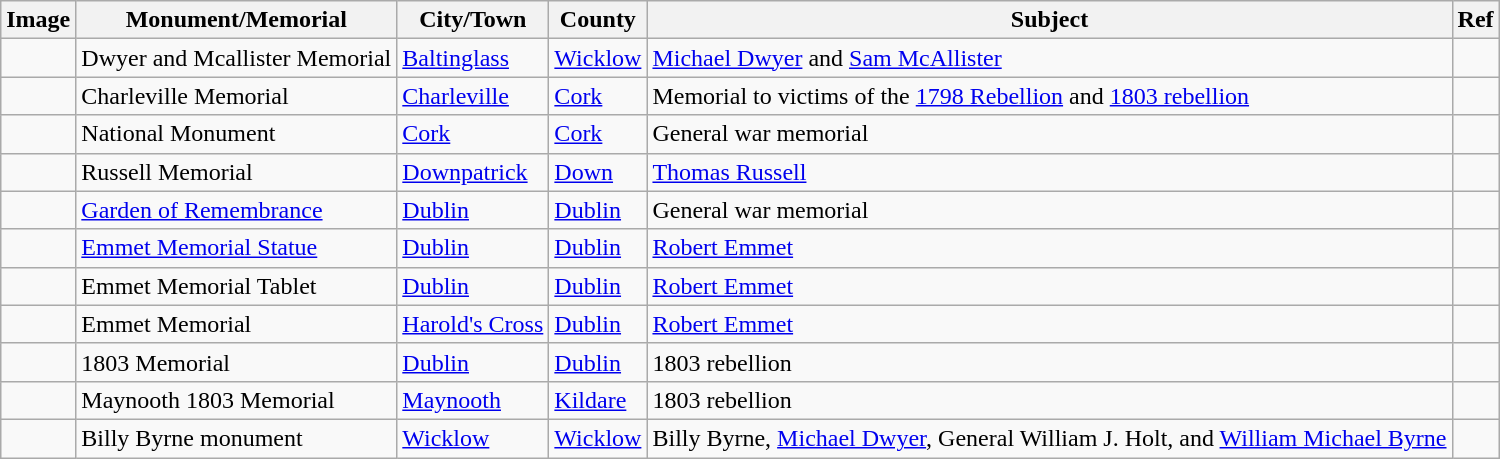<table class="wikitable">
<tr>
<th>Image<br></th>
<th>Monument/Memorial</th>
<th>City/Town</th>
<th>County</th>
<th>Subject</th>
<th>Ref<br></th>
</tr>
<tr>
<td></td>
<td>Dwyer and Mcallister Memorial</td>
<td><a href='#'>Baltinglass</a></td>
<td><a href='#'>Wicklow</a></td>
<td><a href='#'>Michael Dwyer</a> and <a href='#'>Sam McAllister</a></td>
<td></td>
</tr>
<tr>
<td></td>
<td>Charleville Memorial</td>
<td><a href='#'>Charleville</a></td>
<td><a href='#'>Cork</a></td>
<td>Memorial to victims of the <a href='#'>1798 Rebellion</a> and <a href='#'>1803 rebellion</a></td>
<td></td>
</tr>
<tr>
<td></td>
<td>National Monument</td>
<td><a href='#'>Cork</a></td>
<td><a href='#'>Cork</a></td>
<td>General war memorial</td>
<td></td>
</tr>
<tr>
<td></td>
<td>Russell Memorial</td>
<td><a href='#'>Downpatrick</a></td>
<td><a href='#'>Down</a></td>
<td><a href='#'>Thomas Russell</a></td>
<td></td>
</tr>
<tr>
<td></td>
<td><a href='#'>Garden of Remembrance</a></td>
<td><a href='#'>Dublin</a></td>
<td><a href='#'>Dublin</a></td>
<td>General war memorial</td>
<td></td>
</tr>
<tr>
<td></td>
<td><a href='#'>Emmet Memorial Statue</a></td>
<td><a href='#'>Dublin</a></td>
<td><a href='#'>Dublin</a></td>
<td><a href='#'>Robert Emmet</a></td>
<td></td>
</tr>
<tr>
<td></td>
<td>Emmet Memorial Tablet</td>
<td><a href='#'>Dublin</a></td>
<td><a href='#'>Dublin</a></td>
<td><a href='#'>Robert Emmet</a></td>
<td></td>
</tr>
<tr>
<td></td>
<td>Emmet Memorial</td>
<td><a href='#'>Harold's Cross</a></td>
<td><a href='#'>Dublin</a></td>
<td><a href='#'>Robert Emmet</a></td>
<td></td>
</tr>
<tr>
<td></td>
<td>1803 Memorial</td>
<td><a href='#'>Dublin</a></td>
<td><a href='#'>Dublin</a></td>
<td>1803 rebellion</td>
<td></td>
</tr>
<tr>
<td></td>
<td>Maynooth 1803 Memorial</td>
<td><a href='#'>Maynooth</a></td>
<td><a href='#'>Kildare</a></td>
<td>1803 rebellion</td>
<td></td>
</tr>
<tr>
<td></td>
<td>Billy Byrne monument</td>
<td><a href='#'>Wicklow</a></td>
<td><a href='#'>Wicklow</a></td>
<td>Billy Byrne, <a href='#'>Michael Dwyer</a>, General William J. Holt, and <a href='#'>William Michael Byrne</a></td>
<td></td>
</tr>
</table>
